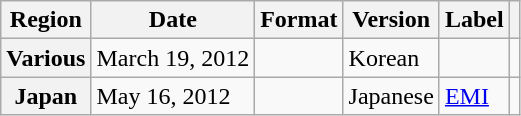<table class="wikitable plainrowheaders">
<tr>
<th scope="col">Region</th>
<th scope="col">Date</th>
<th scope="col">Format</th>
<th scope="col">Version</th>
<th scope="col">Label</th>
<th scope="col"></th>
</tr>
<tr>
<th scope="row">Various</th>
<td>March 19, 2012</td>
<td></td>
<td>Korean</td>
<td></td>
<td style="text-align:center"></td>
</tr>
<tr>
<th scope="row">Japan</th>
<td>May 16, 2012</td>
<td></td>
<td>Japanese</td>
<td><a href='#'>EMI</a></td>
<td style="text-align:center"></td>
</tr>
</table>
